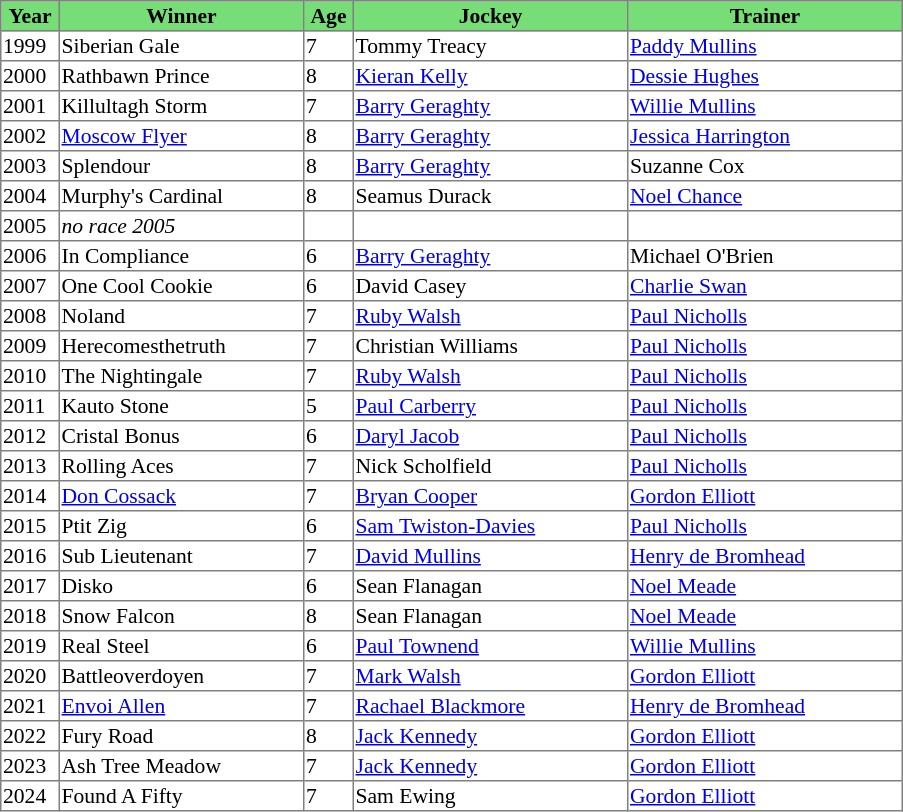<table class = "sortable" | border="1" style="border-collapse: collapse; font-size:90%">
<tr bgcolor="#77dd77" align="center">
<td style="width:36px"><strong>Year</strong></td>
<td style="width:160px"><strong>Winner</strong></td>
<td style="width:30px"><strong>Age</strong></td>
<td style="width:180px"><strong>Jockey</strong></td>
<td style="width:180px"><strong>Trainer</strong></td>
</tr>
<tr>
<td>1999</td>
<td>Siberian Gale</td>
<td>7</td>
<td>Tommy Treacy</td>
<td><a href='#'>Paddy Mullins</a></td>
</tr>
<tr>
<td>2000</td>
<td>Rathbawn Prince</td>
<td>8</td>
<td><a href='#'>Kieran Kelly</a></td>
<td><a href='#'>Dessie Hughes</a></td>
</tr>
<tr>
<td>2001</td>
<td>Killultagh Storm</td>
<td>7</td>
<td><a href='#'>Barry Geraghty</a></td>
<td><a href='#'>Willie Mullins</a></td>
</tr>
<tr>
<td>2002</td>
<td><a href='#'>Moscow Flyer</a></td>
<td>8</td>
<td><a href='#'>Barry Geraghty</a></td>
<td><a href='#'>Jessica Harrington</a></td>
</tr>
<tr>
<td>2003</td>
<td>Splendour</td>
<td>8</td>
<td><a href='#'>Barry Geraghty</a></td>
<td>Suzanne Cox</td>
</tr>
<tr>
<td>2004</td>
<td>Murphy's Cardinal</td>
<td>8</td>
<td>Seamus Durack</td>
<td><a href='#'>Noel Chance</a></td>
</tr>
<tr>
<td>2005</td>
<td><em>no race 2005</em> </td>
<td></td>
<td></td>
<td></td>
</tr>
<tr>
<td>2006</td>
<td>In Compliance</td>
<td>6</td>
<td><a href='#'>Barry Geraghty</a></td>
<td>Michael O'Brien</td>
</tr>
<tr>
<td>2007</td>
<td>One Cool Cookie</td>
<td>6</td>
<td>David Casey</td>
<td><a href='#'>Charlie Swan</a></td>
</tr>
<tr>
<td>2008</td>
<td>Noland</td>
<td>7</td>
<td><a href='#'>Ruby Walsh</a></td>
<td><a href='#'>Paul Nicholls</a></td>
</tr>
<tr>
<td>2009</td>
<td>Herecomesthetruth</td>
<td>7</td>
<td>Christian Williams</td>
<td><a href='#'>Paul Nicholls</a></td>
</tr>
<tr>
<td>2010</td>
<td>The Nightingale</td>
<td>7</td>
<td><a href='#'>Ruby Walsh</a></td>
<td><a href='#'>Paul Nicholls</a></td>
</tr>
<tr>
<td>2011</td>
<td>Kauto Stone</td>
<td>5</td>
<td><a href='#'>Paul Carberry</a></td>
<td><a href='#'>Paul Nicholls</a></td>
</tr>
<tr>
<td>2012</td>
<td>Cristal Bonus</td>
<td>6</td>
<td><a href='#'>Daryl Jacob</a></td>
<td><a href='#'>Paul Nicholls</a></td>
</tr>
<tr>
<td>2013</td>
<td>Rolling Aces</td>
<td>7</td>
<td>Nick Scholfield</td>
<td><a href='#'>Paul Nicholls</a></td>
</tr>
<tr>
<td>2014</td>
<td><a href='#'>Don Cossack</a></td>
<td>7</td>
<td><a href='#'>Bryan Cooper</a></td>
<td><a href='#'>Gordon Elliott</a></td>
</tr>
<tr>
<td>2015</td>
<td>Ptit Zig</td>
<td>6</td>
<td><a href='#'>Sam Twiston-Davies</a></td>
<td><a href='#'>Paul Nicholls</a></td>
</tr>
<tr>
<td>2016</td>
<td>Sub Lieutenant</td>
<td>7</td>
<td><a href='#'>David Mullins</a></td>
<td><a href='#'>Henry de Bromhead</a></td>
</tr>
<tr>
<td>2017</td>
<td>Disko</td>
<td>6</td>
<td>Sean Flanagan</td>
<td><a href='#'>Noel Meade</a></td>
</tr>
<tr>
<td>2018</td>
<td>Snow Falcon</td>
<td>8</td>
<td>Sean Flanagan</td>
<td><a href='#'>Noel Meade</a></td>
</tr>
<tr>
<td>2019</td>
<td>Real Steel</td>
<td>6</td>
<td><a href='#'>Paul Townend</a></td>
<td><a href='#'>Willie Mullins</a></td>
</tr>
<tr>
<td>2020</td>
<td>Battleoverdoyen</td>
<td>7</td>
<td><a href='#'>Mark Walsh</a></td>
<td><a href='#'>Gordon Elliott</a></td>
</tr>
<tr>
<td>2021</td>
<td><a href='#'>Envoi Allen</a></td>
<td>7</td>
<td><a href='#'>Rachael Blackmore</a></td>
<td><a href='#'>Henry de Bromhead</a></td>
</tr>
<tr>
<td>2022</td>
<td>Fury Road</td>
<td>8</td>
<td><a href='#'>Jack Kennedy</a></td>
<td><a href='#'>Gordon Elliott</a></td>
</tr>
<tr>
<td>2023</td>
<td>Ash Tree Meadow</td>
<td>7</td>
<td><a href='#'>Jack Kennedy</a></td>
<td><a href='#'>Gordon Elliott</a></td>
</tr>
<tr>
<td>2024</td>
<td>Found A Fifty</td>
<td>7</td>
<td>Sam Ewing</td>
<td><a href='#'>Gordon Elliott</a></td>
</tr>
</table>
